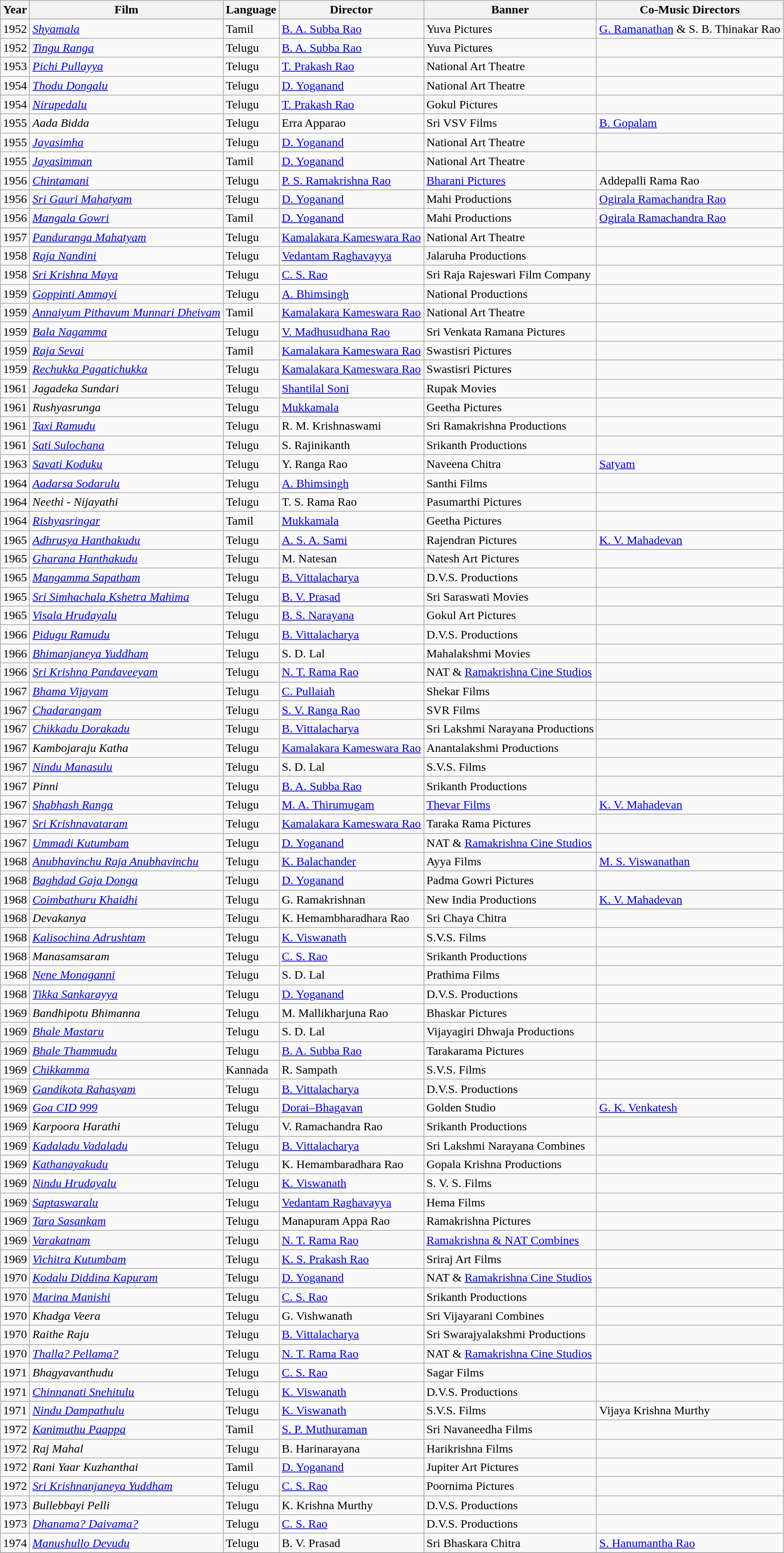<table class="wikitable">
<tr>
<th>Year</th>
<th>Film</th>
<th>Language</th>
<th>Director</th>
<th>Banner</th>
<th>Co-Music Directors</th>
</tr>
<tr>
<td>1952</td>
<td><a href='#'><em>Shyamala</em></a></td>
<td>Tamil</td>
<td><a href='#'>B. A. Subba Rao</a></td>
<td>Yuva Pictures</td>
<td><a href='#'>G. Ramanathan</a> & S. B. Thinakar Rao</td>
</tr>
<tr>
<td>1952</td>
<td><a href='#'><em>Tingu Ranga</em></a></td>
<td>Telugu</td>
<td><a href='#'>B. A. Subba Rao</a></td>
<td>Yuva Pictures</td>
<td></td>
</tr>
<tr>
<td>1953</td>
<td><em><a href='#'>Pichi Pullayya</a></em></td>
<td>Telugu</td>
<td><a href='#'>T. Prakash Rao</a></td>
<td>National Art Theatre</td>
<td></td>
</tr>
<tr>
<td>1954</td>
<td><a href='#'><em>Thodu Dongalu</em></a></td>
<td>Telugu</td>
<td><a href='#'>D. Yoganand</a></td>
<td>National Art Theatre</td>
<td></td>
</tr>
<tr>
<td>1954</td>
<td><em><a href='#'>Nirupedalu</a></em></td>
<td>Telugu</td>
<td><a href='#'>T. Prakash Rao</a></td>
<td>Gokul Pictures</td>
<td></td>
</tr>
<tr>
<td>1955</td>
<td><em>Aada Bidda</em></td>
<td>Telugu</td>
<td>Erra Apparao</td>
<td>Sri VSV Films</td>
<td><a href='#'>B. Gopalam</a></td>
</tr>
<tr>
<td>1955</td>
<td><a href='#'><em>Jayasimha</em></a></td>
<td>Telugu</td>
<td><a href='#'>D. Yoganand</a></td>
<td>National Art Theatre</td>
<td></td>
</tr>
<tr>
<td>1955</td>
<td><a href='#'><em>Jayasimman</em></a></td>
<td>Tamil</td>
<td><a href='#'>D. Yoganand</a></td>
<td>National Art Theatre</td>
<td></td>
</tr>
<tr>
<td>1956</td>
<td><a href='#'><em>Chintamani</em></a></td>
<td>Telugu</td>
<td><a href='#'>P. S. Ramakrishna Rao</a></td>
<td><a href='#'>Bharani Pictures</a></td>
<td>Addepalli Rama Rao</td>
</tr>
<tr>
<td>1956</td>
<td><em><a href='#'>Sri Gauri Mahatyam</a></em></td>
<td>Telugu</td>
<td><a href='#'>D. Yoganand</a></td>
<td>Mahi Productions</td>
<td><a href='#'>Ogirala Ramachandra Rao</a></td>
</tr>
<tr>
<td>1956</td>
<td><a href='#'><em>Mangala Gowri</em></a></td>
<td>Tamil</td>
<td><a href='#'>D. Yoganand</a></td>
<td>Mahi Productions</td>
<td><a href='#'>Ogirala Ramachandra Rao</a></td>
</tr>
<tr>
<td>1957</td>
<td><em><a href='#'>Panduranga Mahatyam</a></em></td>
<td>Telugu</td>
<td><a href='#'>Kamalakara Kameswara Rao</a></td>
<td>National Art Theatre</td>
<td></td>
</tr>
<tr>
<td>1958</td>
<td><em><a href='#'>Raja Nandini</a></em></td>
<td>Telugu</td>
<td><a href='#'>Vedantam Raghavayya</a></td>
<td>Jalaruha Productions</td>
<td></td>
</tr>
<tr>
<td>1958</td>
<td><em><a href='#'>Sri Krishna Maya</a></em></td>
<td>Telugu</td>
<td><a href='#'>C. S. Rao</a></td>
<td>Sri Raja Rajeswari Film Company</td>
<td></td>
</tr>
<tr>
<td>1959</td>
<td><a href='#'><em>Goppinti Ammayi</em></a></td>
<td>Telugu</td>
<td><a href='#'>A. Bhimsingh</a></td>
<td>National Productions</td>
<td></td>
</tr>
<tr>
<td>1959</td>
<td><a href='#'><em>Annaiyum Pithavum Munnari Dheivam</em></a></td>
<td>Tamil</td>
<td><a href='#'>Kamalakara Kameswara Rao</a></td>
<td>National Art Theatre</td>
<td></td>
</tr>
<tr>
<td>1959</td>
<td><a href='#'><em>Bala Nagamma</em></a></td>
<td>Telugu</td>
<td><a href='#'>V. Madhusudhana Rao</a></td>
<td>Sri Venkata Ramana Pictures</td>
<td></td>
</tr>
<tr>
<td>1959</td>
<td><a href='#'><em>Raja Sevai</em></a></td>
<td>Tamil</td>
<td><a href='#'>Kamalakara Kameswara Rao</a></td>
<td>Swastisri Pictures</td>
<td></td>
</tr>
<tr>
<td>1959</td>
<td><em><a href='#'>Rechukka Pagatichukka</a></em></td>
<td>Telugu</td>
<td><a href='#'>Kamalakara Kameswara Rao</a></td>
<td>Swastisri Pictures</td>
<td></td>
</tr>
<tr>
<td>1961</td>
<td><em>Jagadeka Sundari</em></td>
<td>Telugu</td>
<td><a href='#'>Shantilal Soni</a></td>
<td>Rupak Movies</td>
<td></td>
</tr>
<tr>
<td>1961</td>
<td><em>Rushyasrunga</em></td>
<td>Telugu</td>
<td><a href='#'>Mukkamala</a></td>
<td>Geetha Pictures</td>
<td></td>
</tr>
<tr>
<td>1961</td>
<td><em><a href='#'>Taxi Ramudu</a></em></td>
<td>Telugu</td>
<td>R. M. Krishnaswami</td>
<td>Sri Ramakrishna Productions</td>
<td></td>
</tr>
<tr>
<td>1961</td>
<td><a href='#'><em>Sati Sulochana</em></a></td>
<td>Telugu</td>
<td>S. Rajinikanth</td>
<td>Srikanth Productions</td>
<td></td>
</tr>
<tr>
<td>1963</td>
<td><em><a href='#'>Savati Koduku</a></em></td>
<td>Telugu</td>
<td>Y. Ranga Rao</td>
<td>Naveena Chitra</td>
<td><a href='#'>Satyam</a></td>
</tr>
<tr>
<td>1964</td>
<td><a href='#'><em>Aadarsa Sodarulu</em></a></td>
<td>Telugu</td>
<td><a href='#'>A. Bhimsingh</a></td>
<td>Santhi Films</td>
<td></td>
</tr>
<tr>
<td>1964</td>
<td><em>Neethi - Nijayathi</em></td>
<td>Telugu</td>
<td>T. S. Rama Rao</td>
<td>Pasumarthi Pictures</td>
<td></td>
</tr>
<tr>
<td>1964</td>
<td><a href='#'><em>Rishyasringar</em></a></td>
<td>Tamil</td>
<td><a href='#'>Mukkamala</a></td>
<td>Geetha Pictures</td>
<td></td>
</tr>
<tr>
<td>1965</td>
<td><a href='#'><em>Adhrusya Hanthakudu</em></a></td>
<td>Telugu</td>
<td><a href='#'>A. S. A. Sami</a></td>
<td>Rajendran Pictures</td>
<td><a href='#'>K. V. Mahadevan</a></td>
</tr>
<tr>
<td>1965</td>
<td><a href='#'><em>Gharana Hanthakudu</em></a></td>
<td>Telugu</td>
<td>M. Natesan</td>
<td>Natesh Art Pictures</td>
<td></td>
</tr>
<tr>
<td>1965</td>
<td><a href='#'><em>Mangamma Sapatham</em></a></td>
<td>Telugu</td>
<td><a href='#'>B. Vittalacharya</a></td>
<td>D.V.S. Productions</td>
<td></td>
</tr>
<tr>
<td>1965</td>
<td><em><a href='#'>Sri Simhachala Kshetra Mahima</a></em></td>
<td>Telugu</td>
<td><a href='#'>B. V. Prasad</a></td>
<td>Sri Saraswati Movies</td>
<td></td>
</tr>
<tr>
<td>1965</td>
<td><em><a href='#'>Visala Hrudayalu</a></em></td>
<td>Telugu</td>
<td><a href='#'>B. S. Narayana</a></td>
<td>Gokul Art Pictures</td>
<td></td>
</tr>
<tr>
<td>1966</td>
<td><em><a href='#'>Pidugu Ramudu</a></em></td>
<td>Telugu</td>
<td><a href='#'>B. Vittalacharya</a></td>
<td>D.V.S. Productions</td>
<td></td>
</tr>
<tr>
<td>1966</td>
<td><em><a href='#'>Bhimanjaneya Yuddham</a></em></td>
<td>Telugu</td>
<td>S. D. Lal</td>
<td>Mahalakshmi Movies</td>
<td></td>
</tr>
<tr>
<td>1966</td>
<td><em><a href='#'>Sri Krishna Pandaveeyam</a></em></td>
<td>Telugu</td>
<td><a href='#'>N. T. Rama Rao</a></td>
<td>NAT & <a href='#'>Ramakrishna Cine Studios</a></td>
<td></td>
</tr>
<tr>
<td>1967</td>
<td><em><a href='#'>Bhama Vijayam</a></em></td>
<td>Telugu</td>
<td><a href='#'>C. Pullaiah</a></td>
<td>Shekar Films</td>
<td></td>
</tr>
<tr>
<td>1967</td>
<td><em><a href='#'>Chadarangam</a></em></td>
<td>Telugu</td>
<td><a href='#'>S. V. Ranga Rao</a></td>
<td>SVR Films</td>
<td></td>
</tr>
<tr>
<td>1967</td>
<td><a href='#'><em>Chikkadu Dorakadu</em></a></td>
<td>Telugu</td>
<td><a href='#'>B. Vittalacharya</a></td>
<td>Sri Lakshmi Narayana Productions</td>
<td></td>
</tr>
<tr>
<td>1967</td>
<td><em>Kambojaraju Katha</em></td>
<td>Telugu</td>
<td><a href='#'>Kamalakara Kameswara Rao</a></td>
<td>Anantalakshmi Productions</td>
<td></td>
</tr>
<tr>
<td>1967</td>
<td><em><a href='#'>Nindu Manasulu</a></em></td>
<td>Telugu</td>
<td>S. D. Lal</td>
<td>S.V.S. Films</td>
<td></td>
</tr>
<tr>
<td>1967</td>
<td><em>Pinni</em></td>
<td>Telugu</td>
<td><a href='#'>B. A. Subba Rao</a></td>
<td>Srikanth Productions</td>
<td></td>
</tr>
<tr>
<td>1967</td>
<td><a href='#'><em>Shabhash Ranga</em></a></td>
<td>Telugu</td>
<td><a href='#'>M. A. Thirumugam</a></td>
<td><a href='#'>Thevar Films</a></td>
<td><a href='#'>K. V. Mahadevan</a></td>
</tr>
<tr>
<td>1967</td>
<td><em><a href='#'>Sri Krishnavataram</a></em></td>
<td>Telugu</td>
<td><a href='#'>Kamalakara Kameswara Rao</a></td>
<td>Taraka Rama Pictures</td>
<td></td>
</tr>
<tr>
<td>1967</td>
<td><em><a href='#'>Ummadi Kutumbam</a></em></td>
<td>Telugu</td>
<td><a href='#'>D. Yoganand</a></td>
<td>NAT & <a href='#'>Ramakrishna Cine Studios</a></td>
<td></td>
</tr>
<tr>
<td>1968</td>
<td><a href='#'><em>Anubhavinchu Raja Anubhavinchu</em></a></td>
<td>Telugu</td>
<td><a href='#'>K. Balachander</a></td>
<td>Ayya Films</td>
<td><a href='#'>M. S. Viswanathan</a></td>
</tr>
<tr>
<td>1968</td>
<td><em><a href='#'>Baghdad Gaja Donga</a></em></td>
<td>Telugu</td>
<td><a href='#'>D. Yoganand</a></td>
<td>Padma Gowri Pictures</td>
<td></td>
</tr>
<tr>
<td>1968</td>
<td><a href='#'><em>Coimbathuru Khaidhi</em></a></td>
<td>Telugu</td>
<td>G. Ramakrishnan</td>
<td>New India Productions</td>
<td><a href='#'>K. V. Mahadevan</a></td>
</tr>
<tr>
<td>1968</td>
<td><em>Devakanya</em></td>
<td>Telugu</td>
<td>K. Hemambharadhara Rao</td>
<td>Sri Chaya Chitra</td>
<td></td>
</tr>
<tr>
<td>1968</td>
<td><em><a href='#'>Kalisochina Adrushtam</a></em></td>
<td>Telugu</td>
<td><a href='#'>K. Viswanath</a></td>
<td>S.V.S. Films</td>
<td></td>
</tr>
<tr>
<td>1968</td>
<td><em>Manasamsaram</em></td>
<td>Telugu</td>
<td><a href='#'>C. S. Rao</a></td>
<td>Srikanth Productions</td>
<td></td>
</tr>
<tr>
<td>1968</td>
<td><em><a href='#'>Nene Monaganni</a></em></td>
<td>Telugu</td>
<td>S. D. Lal</td>
<td>Prathima Films</td>
<td></td>
</tr>
<tr>
<td>1968</td>
<td><em><a href='#'>Tikka Sankarayya</a></em></td>
<td>Telugu</td>
<td><a href='#'>D. Yoganand</a></td>
<td>D.V.S. Productions</td>
<td></td>
</tr>
<tr>
<td>1969</td>
<td><em>Bandhipotu Bhimanna</em></td>
<td>Telugu</td>
<td>M. Mallikharjuna Rao</td>
<td>Bhaskar Pictures</td>
<td></td>
</tr>
<tr>
<td>1969</td>
<td><em><a href='#'>Bhale Mastaru</a></em></td>
<td>Telugu</td>
<td>S. D. Lal</td>
<td>Vijayagiri Dhwaja Productions</td>
<td></td>
</tr>
<tr>
<td>1969</td>
<td><a href='#'><em>Bhale Thammudu</em></a></td>
<td>Telugu</td>
<td><a href='#'>B. A. Subba Rao</a></td>
<td>Tarakarama Pictures</td>
<td></td>
</tr>
<tr>
<td>1969</td>
<td><em><a href='#'>Chikkamma</a></em></td>
<td>Kannada</td>
<td>R. Sampath</td>
<td>S.V.S. Films</td>
<td></td>
</tr>
<tr>
<td>1969</td>
<td><em><a href='#'>Gandikota Rahasyam</a></em></td>
<td>Telugu</td>
<td><a href='#'>B. Vittalacharya</a></td>
<td>D.V.S. Productions</td>
<td></td>
</tr>
<tr>
<td>1969</td>
<td><a href='#'><em>Goa CID 999</em></a></td>
<td>Telugu</td>
<td><a href='#'>Dorai–Bhagavan</a></td>
<td>Golden Studio</td>
<td><a href='#'>G. K. Venkatesh</a></td>
</tr>
<tr>
<td>1969</td>
<td><em>Karpoora Harathi</em></td>
<td>Telugu</td>
<td>V. Ramachandra Rao</td>
<td>Srikanth Productions</td>
<td></td>
</tr>
<tr>
<td>1969</td>
<td><em><a href='#'>Kadaladu Vadaladu</a></em></td>
<td>Telugu</td>
<td><a href='#'>B. Vittalacharya</a></td>
<td>Sri Lakshmi Narayana Combines</td>
<td></td>
</tr>
<tr>
<td>1969</td>
<td><a href='#'><em>Kathanayakudu</em></a></td>
<td>Telugu</td>
<td>K. Hemambaradhara Rao</td>
<td>Gopala Krishna Productions</td>
<td></td>
</tr>
<tr>
<td>1969</td>
<td><em><a href='#'>Nindu Hrudayalu</a></em></td>
<td>Telugu</td>
<td><a href='#'>K. Viswanath</a></td>
<td>S. V. S. Films</td>
<td></td>
</tr>
<tr>
<td>1969</td>
<td><em><a href='#'>Saptaswaralu</a></em></td>
<td>Telugu</td>
<td><a href='#'>Vedantam Raghavayya</a></td>
<td>Hema Films</td>
<td></td>
</tr>
<tr>
<td>1969</td>
<td><em><a href='#'>Tara Sasankam</a></em></td>
<td>Telugu</td>
<td>Manapuram Appa Rao</td>
<td>Ramakrishna Pictures</td>
<td></td>
</tr>
<tr>
<td>1969</td>
<td><em><a href='#'>Varakatnam</a></em></td>
<td>Telugu</td>
<td><a href='#'>N. T. Rama Rao</a></td>
<td><a href='#'>Ramakrishna & NAT Combines</a></td>
<td></td>
</tr>
<tr>
<td>1969</td>
<td><em><a href='#'>Vichitra Kutumbam</a></em></td>
<td>Telugu</td>
<td><a href='#'>K. S. Prakash Rao</a></td>
<td>Sriraj Art Films</td>
<td></td>
</tr>
<tr>
<td>1970</td>
<td><em><a href='#'>Kodalu Diddina Kapuram</a></em></td>
<td>Telugu</td>
<td><a href='#'>D. Yoganand</a></td>
<td>NAT & <a href='#'>Ramakrishna Cine Studios</a></td>
<td></td>
</tr>
<tr>
<td>1970</td>
<td><em><a href='#'>Marina Manishi</a></em></td>
<td>Telugu</td>
<td><a href='#'>C. S. Rao</a></td>
<td>Srikanth Productions</td>
<td></td>
</tr>
<tr>
<td>1970</td>
<td><em>Khadga Veera</em></td>
<td>Telugu</td>
<td>G. Vishwanath</td>
<td>Sri Vijayarani Combines</td>
<td></td>
</tr>
<tr>
<td>1970</td>
<td><em>Raithe Raju</em></td>
<td>Telugu</td>
<td><a href='#'>B. Vittalacharya</a></td>
<td>Sri Swarajyalakshmi Productions</td>
<td></td>
</tr>
<tr>
<td>1970</td>
<td><em><a href='#'>Thalla? Pellama?</a></em></td>
<td>Telugu</td>
<td><a href='#'>N. T. Rama Rao</a></td>
<td>NAT & <a href='#'>Ramakrishna Cine Studios</a></td>
<td></td>
</tr>
<tr>
<td>1971</td>
<td><em>Bhagyavanthudu</em></td>
<td>Telugu</td>
<td><a href='#'>C. S. Rao</a></td>
<td>Sagar Films</td>
<td></td>
</tr>
<tr>
<td>1971</td>
<td><em><a href='#'>Chinnanati Snehitulu</a></em></td>
<td>Telugu</td>
<td><a href='#'>K. Viswanath</a></td>
<td>D.V.S. Productions</td>
<td></td>
</tr>
<tr>
<td>1971</td>
<td><em><a href='#'>Nindu Dampathulu</a></em></td>
<td>Telugu</td>
<td><a href='#'>K. Viswanath</a></td>
<td>S.V.S. Films</td>
<td>Vijaya Krishna Murthy</td>
</tr>
<tr>
<td>1972</td>
<td><em><a href='#'>Kanimuthu Paappa</a></em></td>
<td>Tamil</td>
<td><a href='#'>S. P. Muthuraman</a></td>
<td>Sri Navaneedha Films</td>
<td></td>
</tr>
<tr>
<td>1972</td>
<td><em>Raj Mahal</em></td>
<td>Telugu</td>
<td>B. Harinarayana</td>
<td>Harikrishna Films</td>
<td></td>
</tr>
<tr>
<td>1972</td>
<td><em>Rani Yaar Kuzhanthai</em></td>
<td>Tamil</td>
<td><a href='#'>D. Yoganand</a></td>
<td>Jupiter Art Pictures</td>
<td></td>
</tr>
<tr>
<td>1972</td>
<td><em><a href='#'>Sri Krishnanjaneya Yuddham</a></em></td>
<td>Telugu</td>
<td><a href='#'>C. S. Rao</a></td>
<td>Poornima Pictures</td>
<td></td>
</tr>
<tr>
<td>1973</td>
<td><em>Bullebbayi Pelli</em></td>
<td>Telugu</td>
<td>K. Krishna Murthy</td>
<td>D.V.S. Productions</td>
<td></td>
</tr>
<tr>
<td>1973</td>
<td><em><a href='#'>Dhanama? Daivama?</a></em></td>
<td>Telugu</td>
<td><a href='#'>C. S. Rao</a></td>
<td>D.V.S. Productions</td>
<td></td>
</tr>
<tr>
<td>1974</td>
<td><em><a href='#'>Manushullo Devudu</a></em></td>
<td>Telugu</td>
<td>B. V. Prasad</td>
<td>Sri Bhaskara Chitra</td>
<td><a href='#'>S. Hanumantha Rao</a></td>
</tr>
<tr>
</tr>
</table>
